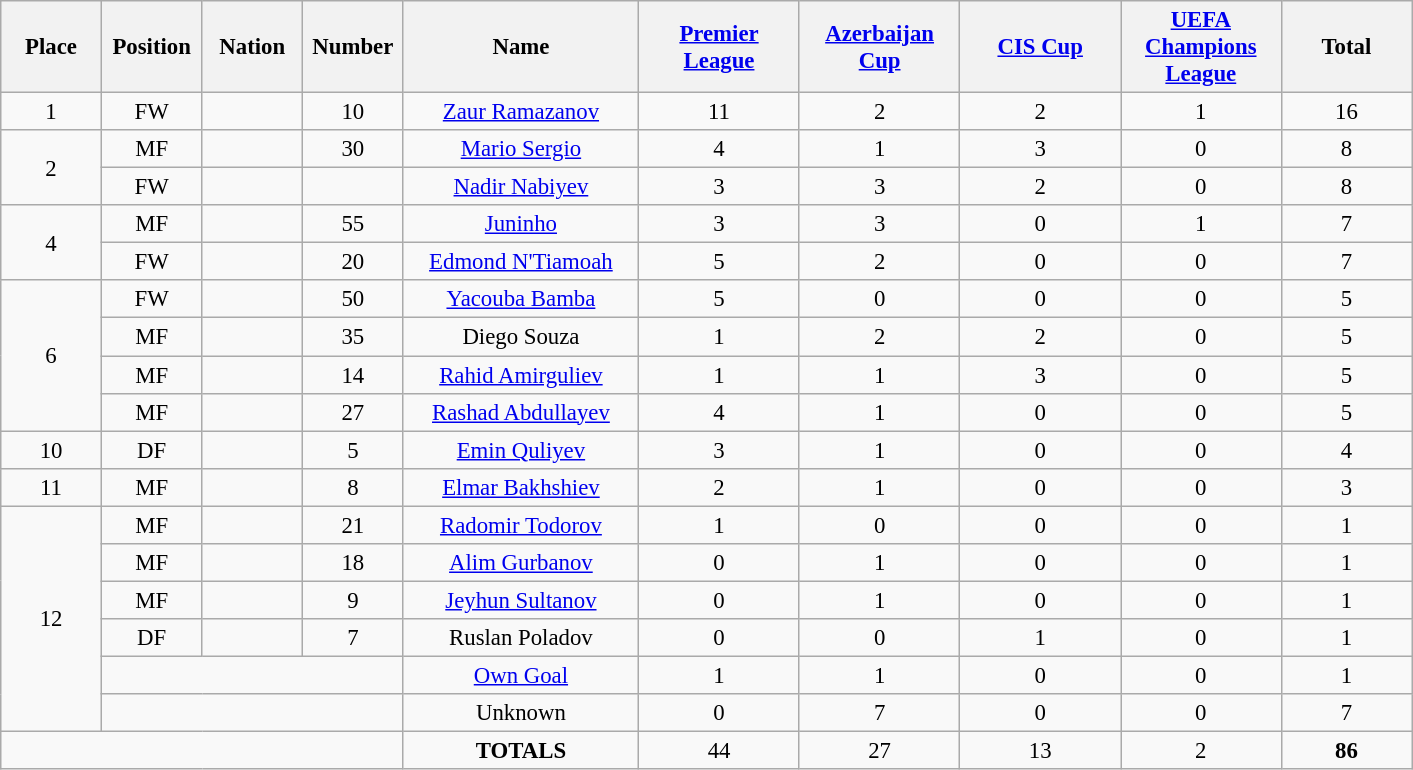<table class="wikitable" style="font-size: 95%; text-align: center;">
<tr>
<th width=60>Place</th>
<th width=60>Position</th>
<th width=60>Nation</th>
<th width=60>Number</th>
<th width=150>Name</th>
<th width=100><a href='#'>Premier League</a></th>
<th width=100><a href='#'>Azerbaijan Cup</a></th>
<th width=100><a href='#'>CIS Cup</a></th>
<th width=100><a href='#'>UEFA Champions League</a></th>
<th width=80><strong>Total</strong></th>
</tr>
<tr>
<td>1</td>
<td>FW</td>
<td></td>
<td>10</td>
<td><a href='#'>Zaur Ramazanov</a></td>
<td>11</td>
<td>2</td>
<td>2</td>
<td>1</td>
<td>16</td>
</tr>
<tr>
<td rowspan="2">2</td>
<td>MF</td>
<td></td>
<td>30</td>
<td><a href='#'>Mario Sergio</a></td>
<td>4</td>
<td>1</td>
<td>3</td>
<td>0</td>
<td>8</td>
</tr>
<tr>
<td>FW</td>
<td></td>
<td></td>
<td><a href='#'>Nadir Nabiyev</a></td>
<td>3</td>
<td>3</td>
<td>2</td>
<td>0</td>
<td>8</td>
</tr>
<tr>
<td rowspan="2">4</td>
<td>MF</td>
<td></td>
<td>55</td>
<td><a href='#'>Juninho</a></td>
<td>3</td>
<td>3</td>
<td>0</td>
<td>1</td>
<td>7</td>
</tr>
<tr>
<td>FW</td>
<td></td>
<td>20</td>
<td><a href='#'>Edmond N'Tiamoah</a></td>
<td>5</td>
<td>2</td>
<td>0</td>
<td>0</td>
<td>7</td>
</tr>
<tr>
<td rowspan="4">6</td>
<td>FW</td>
<td></td>
<td>50</td>
<td><a href='#'>Yacouba Bamba</a></td>
<td>5</td>
<td>0</td>
<td>0</td>
<td>0</td>
<td>5</td>
</tr>
<tr>
<td>MF</td>
<td></td>
<td>35</td>
<td>Diego Souza</td>
<td>1</td>
<td>2</td>
<td>2</td>
<td>0</td>
<td>5</td>
</tr>
<tr>
<td>MF</td>
<td></td>
<td>14</td>
<td><a href='#'>Rahid Amirguliev</a></td>
<td>1</td>
<td>1</td>
<td>3</td>
<td>0</td>
<td>5</td>
</tr>
<tr>
<td>MF</td>
<td></td>
<td>27</td>
<td><a href='#'>Rashad Abdullayev</a></td>
<td>4</td>
<td>1</td>
<td>0</td>
<td>0</td>
<td>5</td>
</tr>
<tr>
<td>10</td>
<td>DF</td>
<td></td>
<td>5</td>
<td><a href='#'>Emin Quliyev</a></td>
<td>3</td>
<td>1</td>
<td>0</td>
<td>0</td>
<td>4</td>
</tr>
<tr>
<td>11</td>
<td>MF</td>
<td></td>
<td>8</td>
<td><a href='#'>Elmar Bakhshiev</a></td>
<td>2</td>
<td>1</td>
<td>0</td>
<td>0</td>
<td>3</td>
</tr>
<tr>
<td rowspan="6">12</td>
<td>MF</td>
<td></td>
<td>21</td>
<td><a href='#'>Radomir Todorov</a></td>
<td>1</td>
<td>0</td>
<td>0</td>
<td>0</td>
<td>1</td>
</tr>
<tr>
<td>MF</td>
<td></td>
<td>18</td>
<td><a href='#'>Alim Gurbanov</a></td>
<td>0</td>
<td>1</td>
<td>0</td>
<td>0</td>
<td>1</td>
</tr>
<tr>
<td>MF</td>
<td></td>
<td>9</td>
<td><a href='#'>Jeyhun Sultanov</a></td>
<td>0</td>
<td>1</td>
<td>0</td>
<td>0</td>
<td>1</td>
</tr>
<tr>
<td>DF</td>
<td></td>
<td>7</td>
<td>Ruslan Poladov</td>
<td>0</td>
<td>0</td>
<td>1</td>
<td>0</td>
<td>1</td>
</tr>
<tr>
<td colspan="3"></td>
<td><a href='#'>Own Goal</a></td>
<td>1</td>
<td>1</td>
<td>0</td>
<td>0</td>
<td>1</td>
</tr>
<tr>
<td colspan="3"></td>
<td>Unknown</td>
<td>0</td>
<td>7</td>
<td>0</td>
<td>0</td>
<td>7</td>
</tr>
<tr>
<td colspan="4"></td>
<td><strong>TOTALS</strong></td>
<td>44</td>
<td>27</td>
<td>13</td>
<td>2</td>
<td><strong>86</strong></td>
</tr>
</table>
